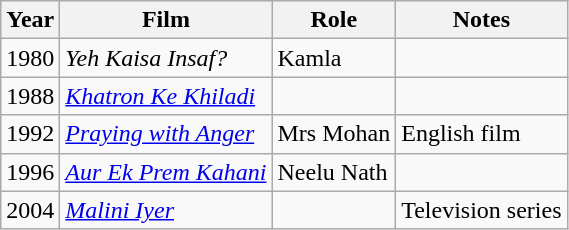<table class="wikitable plainrowheaders sortable" style="margin-right: 0;">
<tr>
<th>Year</th>
<th>Film</th>
<th>Role</th>
<th scope="col" class="unsortable">Notes</th>
</tr>
<tr>
<td>1980</td>
<td><em>Yeh Kaisa Insaf?</em></td>
<td>Kamla</td>
<td></td>
</tr>
<tr>
<td>1988</td>
<td><em><a href='#'>Khatron Ke Khiladi</a></em></td>
<td></td>
<td></td>
</tr>
<tr>
<td>1992</td>
<td><em><a href='#'>Praying with Anger</a></em></td>
<td>Mrs Mohan</td>
<td>English film</td>
</tr>
<tr>
<td>1996</td>
<td><em><a href='#'>Aur Ek Prem Kahani</a></em></td>
<td>Neelu Nath</td>
<td></td>
</tr>
<tr>
<td>2004</td>
<td><em><a href='#'>Malini Iyer</a></em></td>
<td></td>
<td>Television series</td>
</tr>
</table>
